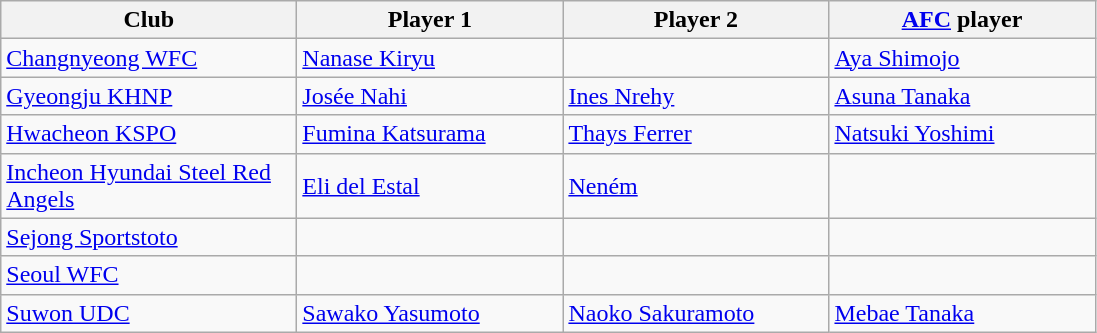<table class="sortable wikitable">
<tr>
<th style="width:190px;">Club</th>
<th style="width:170px;">Player 1</th>
<th style="width:170px;">Player 2</th>
<th style="width:170px;"><a href='#'>AFC</a> player</th>
</tr>
<tr>
<td><a href='#'>Changnyeong WFC</a></td>
<td> <a href='#'>Nanase Kiryu</a></td>
<td></td>
<td> <a href='#'>Aya Shimojo</a></td>
</tr>
<tr>
<td><a href='#'>Gyeongju KHNP</a></td>
<td> <a href='#'>Josée Nahi</a></td>
<td> <a href='#'>Ines Nrehy</a></td>
<td> <a href='#'>Asuna Tanaka</a></td>
</tr>
<tr>
<td><a href='#'>Hwacheon KSPO</a></td>
<td> <a href='#'>Fumina Katsurama</a></td>
<td> <a href='#'>Thays Ferrer</a></td>
<td> <a href='#'>Natsuki Yoshimi</a></td>
</tr>
<tr>
<td><a href='#'>Incheon Hyundai Steel Red Angels</a></td>
<td> <a href='#'>Eli del Estal</a></td>
<td> <a href='#'>Neném</a></td>
<td></td>
</tr>
<tr>
<td><a href='#'>Sejong Sportstoto</a></td>
<td></td>
<td></td>
<td></td>
</tr>
<tr>
<td><a href='#'>Seoul WFC</a></td>
<td></td>
<td></td>
<td></td>
</tr>
<tr>
<td><a href='#'>Suwon UDC</a></td>
<td> <a href='#'>Sawako Yasumoto</a></td>
<td> <a href='#'>Naoko Sakuramoto</a></td>
<td> <a href='#'>Mebae Tanaka</a></td>
</tr>
</table>
